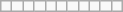<table class="wikitable">
<tr>
<td></td>
<td></td>
<td></td>
<td></td>
<td></td>
<td></td>
<td></td>
<td></td>
<td></td>
<td></td>
<td></td>
</tr>
</table>
